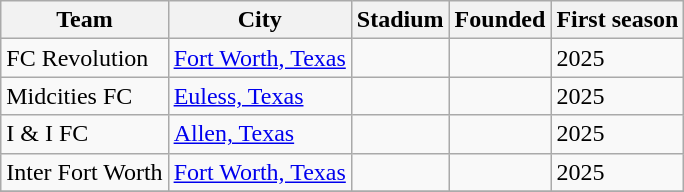<table class="wikitable sortable">
<tr>
<th scope="col">Team</th>
<th scope="col">City</th>
<th scope="col">Stadium</th>
<th scope="col">Founded</th>
<th scope="col">First season</th>
</tr>
<tr>
<td>FC Revolution</td>
<td><a href='#'>Fort Worth, Texas</a></td>
<td></td>
<td></td>
<td>2025</td>
</tr>
<tr>
<td>Midcities FC</td>
<td><a href='#'>Euless, Texas</a></td>
<td></td>
<td></td>
<td>2025</td>
</tr>
<tr>
<td>I & I FC</td>
<td><a href='#'>Allen, Texas</a></td>
<td></td>
<td></td>
<td>2025</td>
</tr>
<tr>
<td>Inter Fort Worth</td>
<td><a href='#'>Fort Worth, Texas</a></td>
<td></td>
<td></td>
<td>2025</td>
</tr>
<tr>
</tr>
</table>
